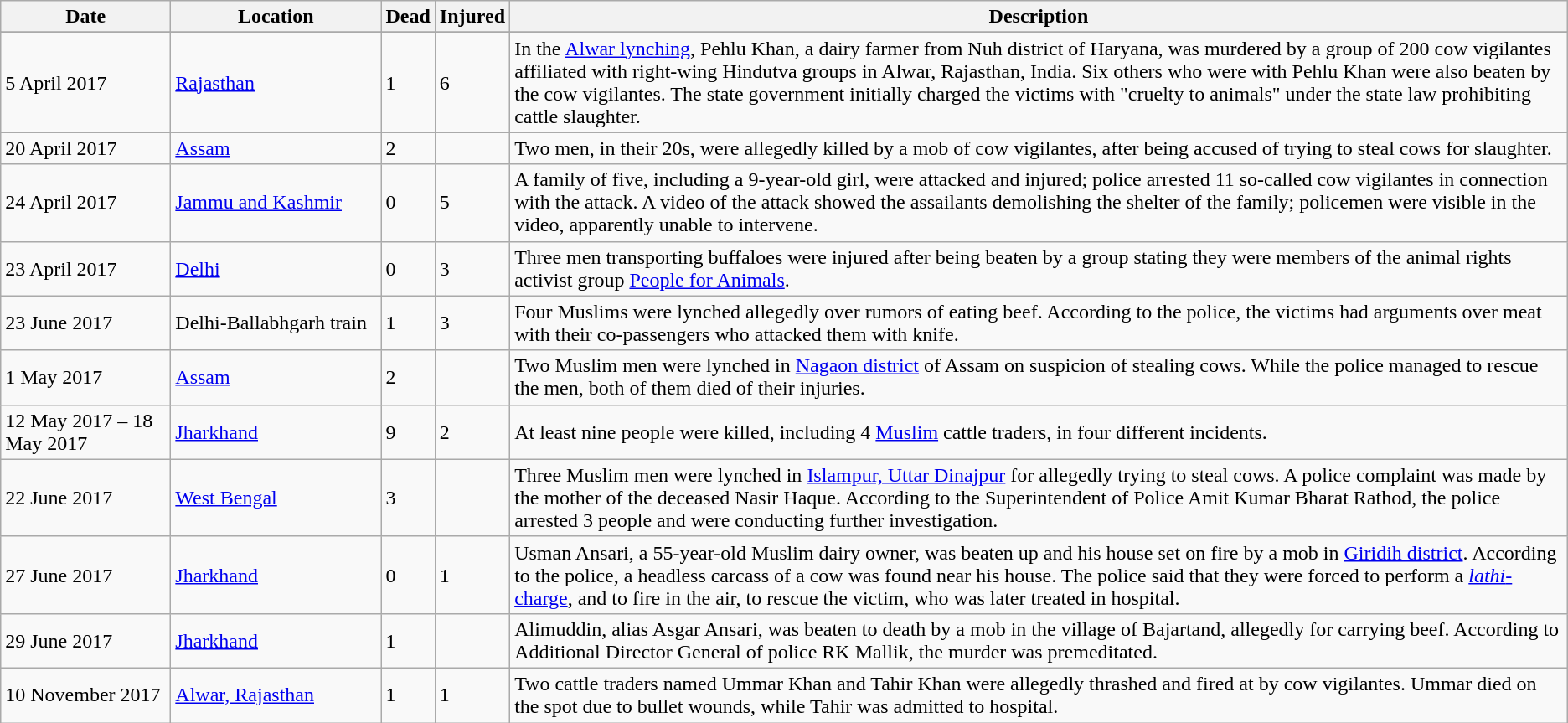<table class="wikitable sortable">
<tr>
<th scope="col" style="width: 8rem;">Date</th>
<th scope="col" style="width: 10rem;">Location</th>
<th data-sort-type="number">Dead</th>
<th data-sort-type="number">Injured</th>
<th class="unsortable">Description</th>
</tr>
<tr>
</tr>
<tr>
<td>5 April 2017</td>
<td><a href='#'>Rajasthan</a></td>
<td>1</td>
<td>6</td>
<td>In the <a href='#'>Alwar lynching</a>, Pehlu Khan, a dairy farmer from Nuh district of Haryana, was murdered by a group of 200 cow vigilantes affiliated with right-wing Hindutva groups in Alwar, Rajasthan, India. Six others who were with Pehlu Khan were also beaten by the cow vigilantes. The state government initially charged the victims with "cruelty to animals" under the state law prohibiting cattle slaughter.</td>
</tr>
<tr>
<td>20 April 2017</td>
<td><a href='#'>Assam</a></td>
<td>2</td>
<td></td>
<td>Two men, in their 20s, were allegedly killed by a mob of cow vigilantes, after being accused of trying to steal cows for slaughter.</td>
</tr>
<tr>
<td>24 April 2017</td>
<td><a href='#'>Jammu and Kashmir</a></td>
<td>0</td>
<td>5</td>
<td>A family of five, including a 9-year-old girl, were attacked and injured; police arrested 11 so-called cow vigilantes in connection with the attack. A video of the attack showed the assailants demolishing the shelter of the family; policemen were visible in the video, apparently unable to intervene.</td>
</tr>
<tr>
<td>23 April 2017</td>
<td><a href='#'>Delhi</a></td>
<td>0</td>
<td>3</td>
<td>Three men transporting buffaloes were injured after being beaten by a group stating they were members of the animal rights activist group <a href='#'>People for Animals</a>.</td>
</tr>
<tr>
<td>23 June 2017</td>
<td>Delhi-Ballabhgarh train</td>
<td>1</td>
<td>3</td>
<td>Four Muslims were lynched allegedly over rumors of eating beef. According to the police, the victims had arguments over meat with their co-passengers who attacked them with knife.</td>
</tr>
<tr>
<td>1 May 2017</td>
<td><a href='#'>Assam</a></td>
<td>2</td>
<td></td>
<td>Two Muslim men were lynched in <a href='#'>Nagaon district</a> of Assam on suspicion of stealing cows. While the police managed to rescue the men, both of them died of their injuries.</td>
</tr>
<tr>
<td>12 May 2017 – 18 May 2017</td>
<td><a href='#'>Jharkhand</a></td>
<td>9</td>
<td>2</td>
<td>At least nine people were killed, including 4 <a href='#'>Muslim</a> cattle traders, in four different incidents.</td>
</tr>
<tr>
<td>22 June 2017</td>
<td><a href='#'>West Bengal</a></td>
<td>3</td>
<td></td>
<td>Three Muslim men were lynched in <a href='#'>Islampur, Uttar Dinajpur</a> for allegedly trying to steal cows. A police complaint was made by the mother of the deceased Nasir Haque. According to the Superintendent of Police Amit Kumar Bharat Rathod, the police arrested 3 people and were conducting further investigation.</td>
</tr>
<tr>
<td>27 June 2017</td>
<td><a href='#'>Jharkhand</a></td>
<td>0</td>
<td>1</td>
<td>Usman Ansari, a 55-year-old Muslim dairy owner, was beaten up and his house set on fire by a mob in <a href='#'>Giridih district</a>. According to the police, a headless carcass of a cow was found near his house. The police said that they were forced to perform a <a href='#'><em>lathi</em>-charge</a>, and to fire in the air, to rescue the victim, who was later treated in hospital.</td>
</tr>
<tr>
<td>29 June 2017</td>
<td><a href='#'>Jharkhand</a></td>
<td>1</td>
<td></td>
<td>Alimuddin, alias Asgar Ansari, was beaten to death by a mob in the village of Bajartand, allegedly for carrying beef. According to Additional Director General of police RK Mallik, the murder was premeditated.</td>
</tr>
<tr>
<td>10 November 2017</td>
<td><a href='#'>Alwar, Rajasthan</a></td>
<td>1</td>
<td>1</td>
<td>Two cattle traders named Ummar Khan and Tahir Khan were allegedly thrashed and fired at by cow vigilantes. Ummar died on the spot due to bullet wounds, while Tahir was admitted to hospital.</td>
</tr>
</table>
